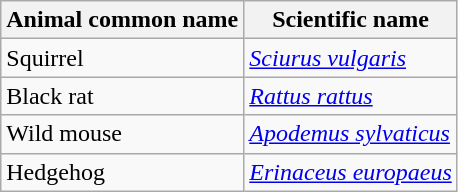<table class="wikitable">
<tr>
<th>Animal common name</th>
<th>Scientific name</th>
</tr>
<tr>
<td>Squirrel</td>
<td><em><a href='#'>Sciurus vulgaris</a></em></td>
</tr>
<tr>
<td>Black rat</td>
<td><em><a href='#'>Rattus rattus</a></em></td>
</tr>
<tr>
<td>Wild mouse</td>
<td><em><a href='#'>Apodemus sylvaticus</a></em></td>
</tr>
<tr>
<td>Hedgehog</td>
<td><em><a href='#'>Erinaceus europaeus</a></em></td>
</tr>
</table>
